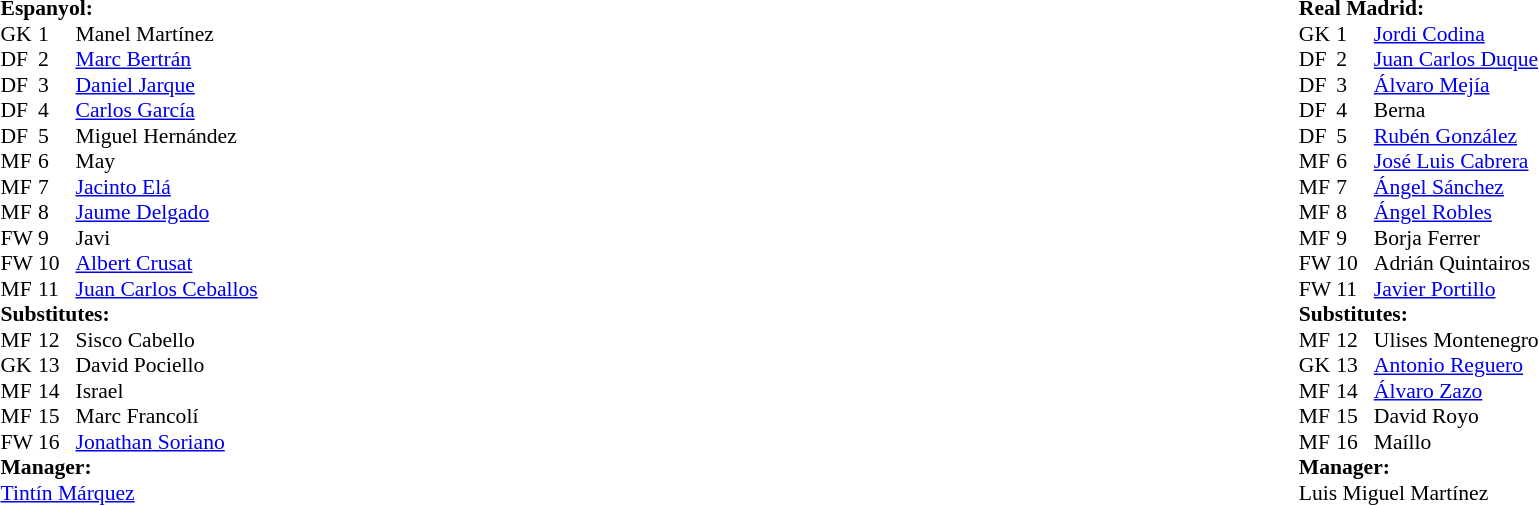<table width="100%">
<tr>
<td valign="top" width="50%"><br><table style="font-size: 90%" cellspacing="0" cellpadding="0">
<tr>
<td colspan="4"><strong>Espanyol:</strong></td>
</tr>
<tr>
<th width=25></th>
<th width=25></th>
</tr>
<tr>
<td>GK</td>
<td>1</td>
<td> Manel Martínez</td>
</tr>
<tr>
<td>DF</td>
<td>2</td>
<td> <a href='#'>Marc Bertrán</a></td>
</tr>
<tr>
<td>DF</td>
<td>3</td>
<td> <a href='#'>Daniel Jarque</a></td>
</tr>
<tr>
<td>DF</td>
<td>4</td>
<td> <a href='#'>Carlos García</a></td>
</tr>
<tr>
<td>DF</td>
<td>5</td>
<td> Miguel Hernández </td>
</tr>
<tr>
<td>MF</td>
<td>6</td>
<td> May </td>
</tr>
<tr>
<td>MF</td>
<td>7</td>
<td> <a href='#'>Jacinto Elá</a>  </td>
</tr>
<tr>
<td>MF</td>
<td>8</td>
<td> <a href='#'>Jaume Delgado</a>  </td>
</tr>
<tr>
<td>FW</td>
<td>9</td>
<td> Javi </td>
</tr>
<tr>
<td>FW</td>
<td>10</td>
<td> <a href='#'>Albert Crusat</a></td>
</tr>
<tr>
<td>MF</td>
<td>11</td>
<td> <a href='#'>Juan Carlos Ceballos</a></td>
</tr>
<tr>
<td colspan=3><strong>Substitutes:</strong></td>
</tr>
<tr>
<td>MF</td>
<td>12</td>
<td> Sisco Cabello </td>
</tr>
<tr>
<td>GK</td>
<td>13</td>
<td> David Pociello</td>
</tr>
<tr>
<td>MF</td>
<td>14</td>
<td> Israel </td>
</tr>
<tr>
<td>MF</td>
<td>15</td>
<td> Marc Francolí </td>
</tr>
<tr>
<td>FW</td>
<td>16</td>
<td> <a href='#'>Jonathan Soriano</a> </td>
</tr>
<tr>
<td colspan=3><strong>Manager:</strong></td>
</tr>
<tr>
<td colspan=4> <a href='#'>Tintín Márquez</a></td>
</tr>
</table>
</td>
<td valign="top"></td>
<td valign="top" width="50%"><br><table style="font-size: 90%" cellspacing="0" cellpadding="0" align=center>
<tr>
<td colspan="4"><strong>Real Madrid:</strong></td>
</tr>
<tr>
<th width=25></th>
<th width=25></th>
</tr>
<tr>
<td>GK</td>
<td>1</td>
<td> <a href='#'>Jordi Codina</a></td>
</tr>
<tr>
<td>DF</td>
<td>2</td>
<td> <a href='#'>Juan Carlos Duque</a></td>
</tr>
<tr>
<td>DF</td>
<td>3</td>
<td> <a href='#'>Álvaro Mejía</a></td>
</tr>
<tr>
<td>DF</td>
<td>4</td>
<td> Berna</td>
</tr>
<tr>
<td>DF</td>
<td>5</td>
<td> <a href='#'>Rubén González</a> </td>
</tr>
<tr>
<td>MF</td>
<td>6</td>
<td> <a href='#'>José Luis Cabrera</a></td>
</tr>
<tr>
<td>MF</td>
<td>7</td>
<td> <a href='#'>Ángel Sánchez</a> </td>
</tr>
<tr>
<td>MF</td>
<td>8</td>
<td> <a href='#'>Ángel Robles</a> </td>
</tr>
<tr>
<td>MF</td>
<td>9</td>
<td> Borja Ferrer</td>
</tr>
<tr>
<td>FW</td>
<td>10</td>
<td> Adrián Quintairos </td>
</tr>
<tr>
<td>FW</td>
<td>11</td>
<td> <a href='#'>Javier Portillo</a></td>
</tr>
<tr>
<td colspan=3><strong>Substitutes:</strong></td>
</tr>
<tr>
<td>MF</td>
<td>12</td>
<td> Ulises Montenegro </td>
</tr>
<tr>
<td>GK</td>
<td>13</td>
<td> <a href='#'>Antonio Reguero</a></td>
</tr>
<tr>
<td>MF</td>
<td>14</td>
<td> <a href='#'>Álvaro Zazo</a> </td>
</tr>
<tr>
<td>MF</td>
<td>15</td>
<td> David Royo </td>
</tr>
<tr>
<td>MF</td>
<td>16</td>
<td> Maíllo </td>
</tr>
<tr>
<td colspan=3><strong>Manager:</strong></td>
</tr>
<tr>
<td colspan=4> Luis Miguel Martínez</td>
</tr>
</table>
</td>
</tr>
</table>
